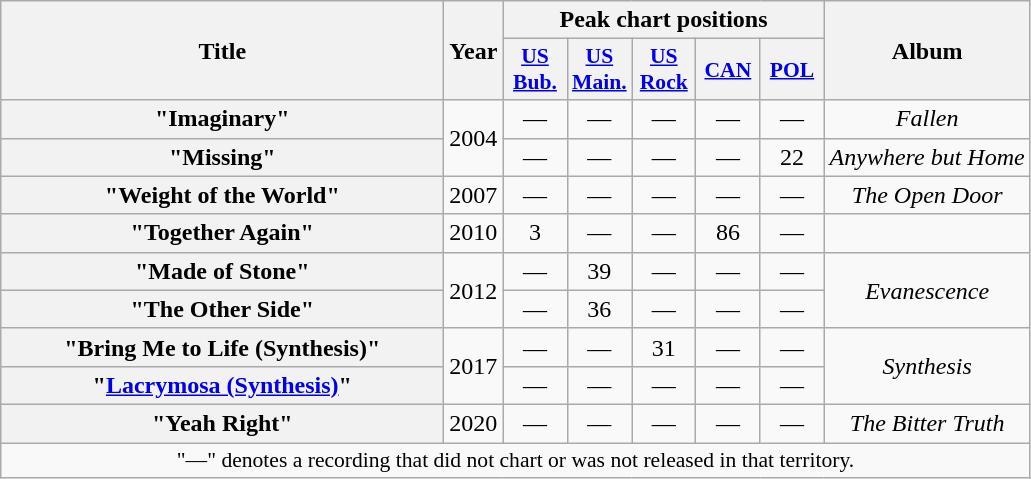<table class="wikitable plainrowheaders" style="text-align:center">
<tr>
<th scope="col" rowspan="2" style="width:18em;">Title</th>
<th scope="col" rowspan="2" style="width:1em;">Year</th>
<th scope="col" colspan="5">Peak chart positions</th>
<th scope="col" rowspan="2">Album</th>
</tr>
<tr>
<th scope="col" style="width:2.5em;font-size:90%;"><a href='#'>US<br>Bub.</a><br></th>
<th scope="col" style="width:2.5em;font-size:90%;"><a href='#'>US<br>Main.</a><br></th>
<th scope="col" style="width:2.5em;font-size:90%;"><a href='#'>US<br>Rock</a><br></th>
<th scope="col" style="width:2.5em;font-size:90%;"><a href='#'>CAN</a><br></th>
<th scope="col" style="width:2.5em;font-size:90%;"><a href='#'>POL</a><br></th>
</tr>
<tr>
<th scope="row">"Imaginary"</th>
<td rowspan="2">2004</td>
<td>—</td>
<td>—</td>
<td>—</td>
<td>—</td>
<td>—</td>
<td><em>Fallen</em></td>
</tr>
<tr>
<th scope="row">"Missing"</th>
<td>—</td>
<td>—</td>
<td>—</td>
<td>—</td>
<td>22</td>
<td><em>Anywhere but Home</em></td>
</tr>
<tr>
<th scope="row">"Weight of the World"</th>
<td>2007</td>
<td>—</td>
<td>—</td>
<td>—</td>
<td>—</td>
<td>—</td>
<td><em>The Open Door</em></td>
</tr>
<tr>
<th scope="row">"Together Again"</th>
<td>2010</td>
<td>3</td>
<td>—</td>
<td>—</td>
<td>86</td>
<td>—</td>
<td></td>
</tr>
<tr>
<th scope="row">"Made of Stone"</th>
<td rowspan="2">2012</td>
<td>—</td>
<td>39</td>
<td>—</td>
<td>—</td>
<td>—</td>
<td rowspan="2"><em>Evanescence</em></td>
</tr>
<tr>
<th scope="row">"The Other Side"</th>
<td>—</td>
<td>36</td>
<td>—</td>
<td>—</td>
<td>—</td>
</tr>
<tr>
<th scope="row">"Bring Me to Life (Synthesis)"</th>
<td rowspan="2">2017</td>
<td>—</td>
<td>—</td>
<td>31</td>
<td>—</td>
<td>—</td>
<td rowspan="2"><em>Synthesis</em></td>
</tr>
<tr>
<th scope="row">"<a href='#'>Lacrymosa (Synthesis)</a>"</th>
<td>—</td>
<td>—</td>
<td>—</td>
<td>—</td>
<td>—</td>
</tr>
<tr>
<th scope="row">"Yeah Right"</th>
<td>2020</td>
<td>—</td>
<td>—</td>
<td>—</td>
<td>—</td>
<td>—</td>
<td><em>The Bitter Truth</em></td>
</tr>
<tr>
<td colspan="12" style="font-size:90%">"—" denotes a recording that did not chart or was not released in that territory.</td>
</tr>
</table>
